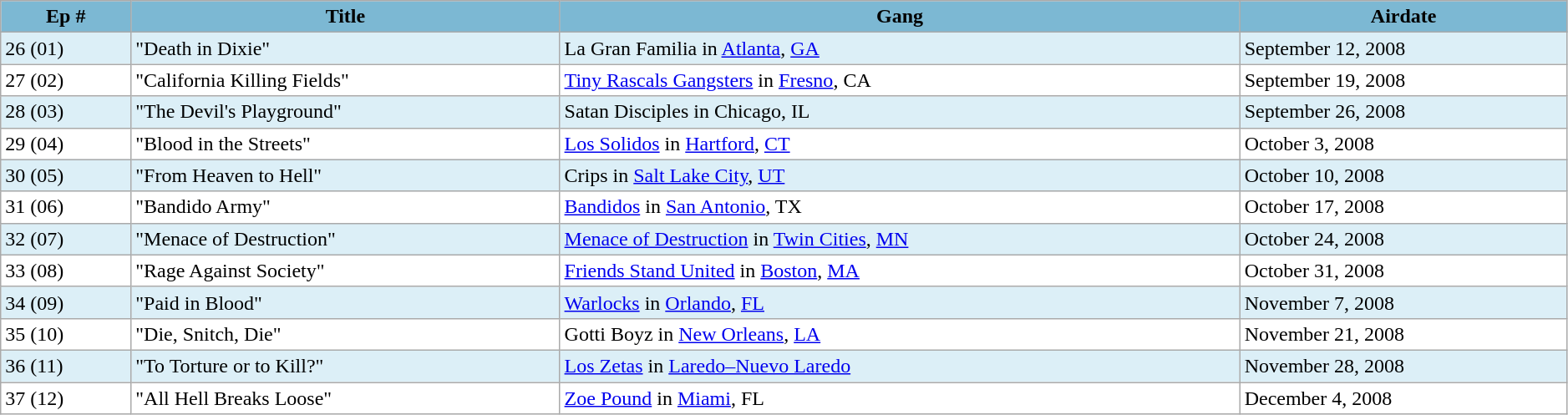<table class="wikitable" width=99%>
<tr>
<th style="background-color: #7CB8D3">Ep #</th>
<th style="background-color: #7CB8D3">Title</th>
<th style="background-color: #7CB8D3">Gang</th>
<th style="background-color: #7CB8D3">Airdate</th>
</tr>
<tr style="background-color: #DCEFF7;" |>
<td>26 (01)</td>
<td>"Death in Dixie"</td>
<td>La Gran Familia in <a href='#'>Atlanta</a>, <a href='#'>GA</a></td>
<td>September 12, 2008</td>
</tr>
<tr style="background-color: #FFFFFF;" |>
<td>27 (02)</td>
<td>"California Killing Fields"</td>
<td><a href='#'>Tiny Rascals Gangsters</a> in <a href='#'>Fresno</a>, CA</td>
<td>September 19, 2008</td>
</tr>
<tr style="background-color: #DCEFF7;" |>
<td>28 (03)</td>
<td>"The Devil's Playground"</td>
<td>Satan Disciples in Chicago, IL</td>
<td>September 26, 2008</td>
</tr>
<tr style="background-color: #FFFFFF;" |>
<td>29 (04)</td>
<td>"Blood in the Streets"</td>
<td><a href='#'>Los Solidos</a> in <a href='#'>Hartford</a>, <a href='#'>CT</a></td>
<td>October 3, 2008</td>
</tr>
<tr style="background-color: #DCEFF7;" |>
<td>30 (05)</td>
<td>"From Heaven to Hell"</td>
<td>Crips in <a href='#'>Salt Lake City</a>, <a href='#'>UT</a></td>
<td>October 10, 2008</td>
</tr>
<tr style="background-color: #FFFFFF;" |>
<td>31 (06)</td>
<td>"Bandido Army"</td>
<td><a href='#'>Bandidos</a> in <a href='#'>San Antonio</a>, TX</td>
<td>October 17, 2008</td>
</tr>
<tr style="background-color: #DCEFF7;" |>
<td>32 (07)</td>
<td>"Menace of Destruction"</td>
<td><a href='#'>Menace of Destruction</a> in <a href='#'>Twin Cities</a>, <a href='#'>MN</a></td>
<td>October 24, 2008</td>
</tr>
<tr style="background-color: #FFFFFF;" |>
<td>33 (08)</td>
<td>"Rage Against Society"</td>
<td><a href='#'>Friends Stand United</a> in <a href='#'>Boston</a>, <a href='#'>MA</a></td>
<td>October 31, 2008</td>
</tr>
<tr style="background-color: #DCEFF7;" |>
<td>34 (09)</td>
<td>"Paid in Blood"</td>
<td><a href='#'>Warlocks</a> in <a href='#'>Orlando</a>, <a href='#'>FL</a></td>
<td>November 7, 2008</td>
</tr>
<tr style="background-color: #FFFFFF;" |>
<td>35 (10)</td>
<td>"Die, Snitch, Die"</td>
<td>Gotti Boyz in <a href='#'>New Orleans</a>, <a href='#'>LA</a></td>
<td>November 21, 2008</td>
</tr>
<tr style="background-color: #DCEFF7;" |>
<td>36 (11)</td>
<td>"To Torture or to Kill?"</td>
<td><a href='#'>Los Zetas</a> in <a href='#'>Laredo–Nuevo Laredo</a></td>
<td>November 28, 2008</td>
</tr>
<tr style="background-color: #FFFFFF;" |>
<td>37 (12)</td>
<td>"All Hell Breaks Loose"</td>
<td><a href='#'>Zoe Pound</a> in <a href='#'>Miami</a>, FL</td>
<td>December 4, 2008</td>
</tr>
</table>
